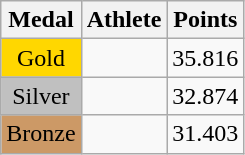<table class="wikitable">
<tr>
<th>Medal</th>
<th>Athlete</th>
<th>Points</th>
</tr>
<tr>
<td style="text-align:center;background-color:gold;">Gold</td>
<td></td>
<td>35.816</td>
</tr>
<tr>
<td style="text-align:center;background-color:silver;">Silver</td>
<td></td>
<td>32.874</td>
</tr>
<tr>
<td style="text-align:center;background-color:#CC9966;">Bronze</td>
<td></td>
<td>31.403</td>
</tr>
</table>
